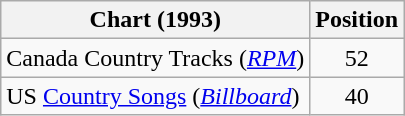<table class="wikitable sortable">
<tr>
<th scope="col">Chart (1993)</th>
<th scope="col">Position</th>
</tr>
<tr>
<td>Canada Country Tracks (<em><a href='#'>RPM</a></em>)</td>
<td align="center">52</td>
</tr>
<tr>
<td>US <a href='#'>Country Songs</a> (<em><a href='#'>Billboard</a></em>)</td>
<td align="center">40</td>
</tr>
</table>
